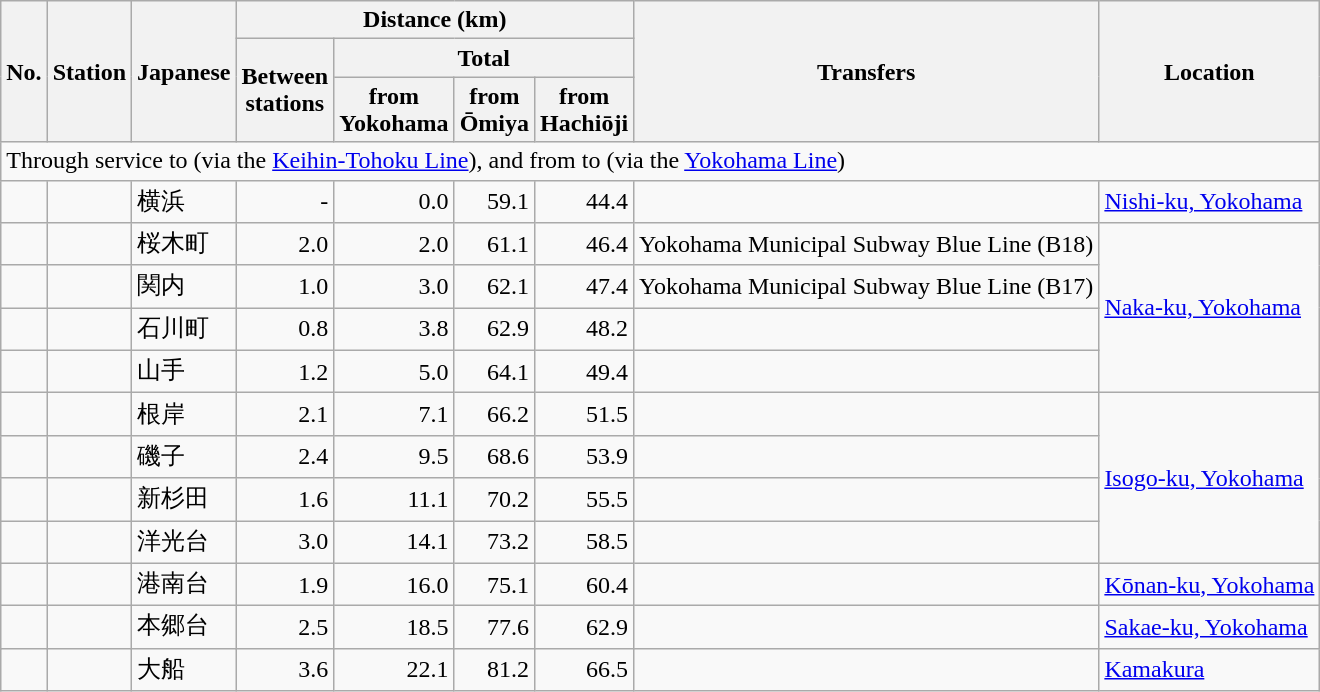<table class="wikitable" rules="all">
<tr>
<th rowspan="3">No.</th>
<th rowspan="3">Station</th>
<th rowspan="3">Japanese</th>
<th colspan="4">Distance (km)</th>
<th rowspan="3">Transfers</th>
<th rowspan="3" colspan="2">Location</th>
</tr>
<tr>
<th rowspan="2" style="width:2.5em;">Between<br>stations</th>
<th colspan="3">Total</th>
</tr>
<tr>
<th>from<br>Yokohama</th>
<th>from<br>Ōmiya</th>
<th>from<br>Hachiōji</th>
</tr>
<tr>
<td colspan="11">Through service to  (via the <a href='#'>Keihin-Tohoku Line</a>), and from  to  (via the <a href='#'>Yokohama Line</a>)</td>
</tr>
<tr>
<td></td>
<td></td>
<td>横浜</td>
<td style="text-align:right;">-</td>
<td style="text-align:right;">0.0</td>
<td style="text-align:right;">59.1</td>
<td style="text-align:right;">44.4</td>
<td></td>
<td><a href='#'>Nishi-ku, Yokohama</a></td>
</tr>
<tr>
<td align="center"></td>
<td></td>
<td>桜木町</td>
<td style="text-align:right;">2.0</td>
<td style="text-align:right;">2.0</td>
<td style="text-align:right;">61.1</td>
<td style="text-align:right;">46.4</td>
<td> Yokohama Municipal Subway Blue Line (B18)</td>
<td rowspan="4"><a href='#'>Naka-ku, Yokohama</a></td>
</tr>
<tr>
<td align="center"></td>
<td></td>
<td>関内</td>
<td style="text-align:right;">1.0</td>
<td style="text-align:right;">3.0</td>
<td style="text-align:right;">62.1</td>
<td style="text-align:right;">47.4</td>
<td> Yokohama Municipal Subway Blue Line (B17)</td>
</tr>
<tr>
<td align="center"></td>
<td></td>
<td>石川町</td>
<td style="text-align:right;">0.8</td>
<td style="text-align:right;">3.8</td>
<td style="text-align:right;">62.9</td>
<td style="text-align:right;">48.2</td>
<td> </td>
</tr>
<tr>
<td align="center"></td>
<td></td>
<td>山手</td>
<td style="text-align:right;">1.2</td>
<td style="text-align:right;">5.0</td>
<td style="text-align:right;">64.1</td>
<td style="text-align:right;">49.4</td>
<td> </td>
</tr>
<tr>
<td align="center"></td>
<td></td>
<td>根岸</td>
<td style="text-align:right;">2.1</td>
<td style="text-align:right;">7.1</td>
<td style="text-align:right;">66.2</td>
<td style="text-align:right;">51.5</td>
<td> </td>
<td rowspan="4"><a href='#'>Isogo-ku, Yokohama</a></td>
</tr>
<tr>
<td align="center"></td>
<td></td>
<td>磯子</td>
<td style="text-align:right;">2.4</td>
<td style="text-align:right;">9.5</td>
<td style="text-align:right;">68.6</td>
<td style="text-align:right;">53.9</td>
<td> </td>
</tr>
<tr>
<td align="center"></td>
<td></td>
<td>新杉田</td>
<td style="text-align:right;">1.6</td>
<td style="text-align:right;">11.1</td>
<td style="text-align:right;">70.2</td>
<td style="text-align:right;">55.5</td>
<td></td>
</tr>
<tr>
<td align="center"></td>
<td></td>
<td>洋光台</td>
<td style="text-align:right;">3.0</td>
<td style="text-align:right;">14.1</td>
<td style="text-align:right;">73.2</td>
<td style="text-align:right;">58.5</td>
<td> </td>
</tr>
<tr>
<td align="center"></td>
<td></td>
<td>港南台</td>
<td style="text-align:right;">1.9</td>
<td style="text-align:right;">16.0</td>
<td style="text-align:right;">75.1</td>
<td style="text-align:right;">60.4</td>
<td> </td>
<td><a href='#'>Kōnan-ku, Yokohama</a></td>
</tr>
<tr>
<td align="center"></td>
<td></td>
<td>本郷台</td>
<td style="text-align:right;">2.5</td>
<td style="text-align:right;">18.5</td>
<td style="text-align:right;">77.6</td>
<td style="text-align:right;">62.9</td>
<td> </td>
<td rowspan="2"><a href='#'>Sakae-ku, Yokohama</a></td>
</tr>
<tr>
<td rowspan="2"></td>
<td rowspan="2"></td>
<td rowspan="2">大船</td>
<td rowspan="2" style="text-align:right;">3.6</td>
<td rowspan="2" style="text-align:right;">22.1</td>
<td rowspan="2" style="text-align:right;">81.2</td>
<td rowspan="2" style="text-align:right;">66.5</td>
<td rowspan="2"></td>
</tr>
<tr>
<td><a href='#'>Kamakura</a></td>
</tr>
</table>
